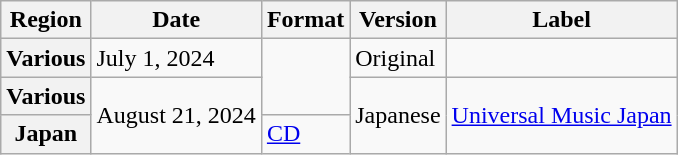<table class="wikitable plainrowheaders">
<tr>
<th scope="col">Region</th>
<th scope="col">Date</th>
<th scope="col">Format</th>
<th scope="col">Version</th>
<th scope="col">Label</th>
</tr>
<tr>
<th scope="row">Various </th>
<td>July 1, 2024</td>
<td rowspan="2"></td>
<td>Original</td>
<td></td>
</tr>
<tr>
<th scope="row">Various </th>
<td rowspan="2">August 21, 2024</td>
<td rowspan="2">Japanese</td>
<td rowspan="2"><a href='#'>Universal Music Japan</a></td>
</tr>
<tr>
<th scope="row">Japan</th>
<td><a href='#'>CD</a></td>
</tr>
</table>
